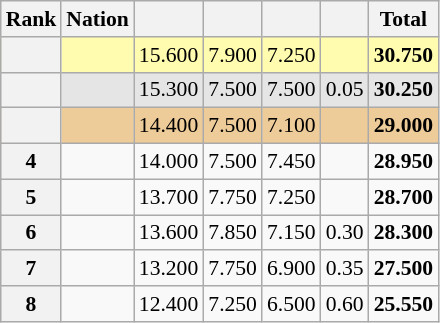<table class="wikitable sortable" style="text-align:center; font-size:90%">
<tr>
<th scope="col">Rank</th>
<th scope="col">Nation</th>
<th scope="col"></th>
<th></th>
<th scope="col"></th>
<th scope="col"></th>
<th scope="col">Total</th>
</tr>
<tr bgcolor=fffcaf>
<th scope="row"></th>
<td style="text-align:left"></td>
<td>15.600</td>
<td>7.900</td>
<td>7.250</td>
<td></td>
<td><strong>30.750</strong></td>
</tr>
<tr bgcolor=e5e5e5>
<th scope="row"></th>
<td style="text-align:left"></td>
<td>15.300</td>
<td>7.500</td>
<td>7.500</td>
<td>0.05</td>
<td><strong>30.250</strong></td>
</tr>
<tr bgcolor=eecc99>
<th scope="row"></th>
<td style="text-align:left"></td>
<td>14.400</td>
<td>7.500</td>
<td>7.100</td>
<td></td>
<td><strong>29.000</strong></td>
</tr>
<tr>
<th scope="row">4</th>
<td style="text-align:left"></td>
<td>14.000</td>
<td>7.500</td>
<td>7.450</td>
<td></td>
<td><strong>28.950</strong></td>
</tr>
<tr>
<th scope="row">5</th>
<td style="text-align:left"></td>
<td>13.700</td>
<td>7.750</td>
<td>7.250</td>
<td></td>
<td><strong>28.700</strong></td>
</tr>
<tr>
<th scope="row">6</th>
<td style="text-align:left"></td>
<td>13.600</td>
<td>7.850</td>
<td>7.150</td>
<td>0.30</td>
<td><strong>28.300</strong></td>
</tr>
<tr>
<th scope="row">7</th>
<td style="text-align:left"></td>
<td>13.200</td>
<td>7.750</td>
<td>6.900</td>
<td>0.35</td>
<td><strong>27.500</strong></td>
</tr>
<tr>
<th scope="row">8</th>
<td style="text-align:left"></td>
<td>12.400</td>
<td>7.250</td>
<td>6.500</td>
<td>0.60</td>
<td><strong>25.550</strong></td>
</tr>
</table>
